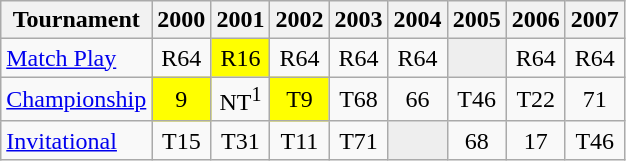<table class="wikitable" style="text-align:center;">
<tr>
<th>Tournament</th>
<th>2000</th>
<th>2001</th>
<th>2002</th>
<th>2003</th>
<th>2004</th>
<th>2005</th>
<th>2006</th>
<th>2007</th>
</tr>
<tr>
<td align="left"><a href='#'>Match Play</a></td>
<td>R64</td>
<td style="background:yellow;">R16</td>
<td>R64</td>
<td>R64</td>
<td>R64</td>
<td style="background:#eeeeee;"></td>
<td>R64</td>
<td>R64</td>
</tr>
<tr>
<td align="left"><a href='#'>Championship</a></td>
<td style="background:yellow;">9</td>
<td>NT<sup>1</sup></td>
<td style="background:yellow;">T9</td>
<td>T68</td>
<td>66</td>
<td>T46</td>
<td>T22</td>
<td>71</td>
</tr>
<tr>
<td align="left"><a href='#'>Invitational</a></td>
<td>T15</td>
<td>T31</td>
<td>T11</td>
<td>T71</td>
<td style="background:#eeeeee;"></td>
<td>68</td>
<td>17</td>
<td>T46</td>
</tr>
</table>
